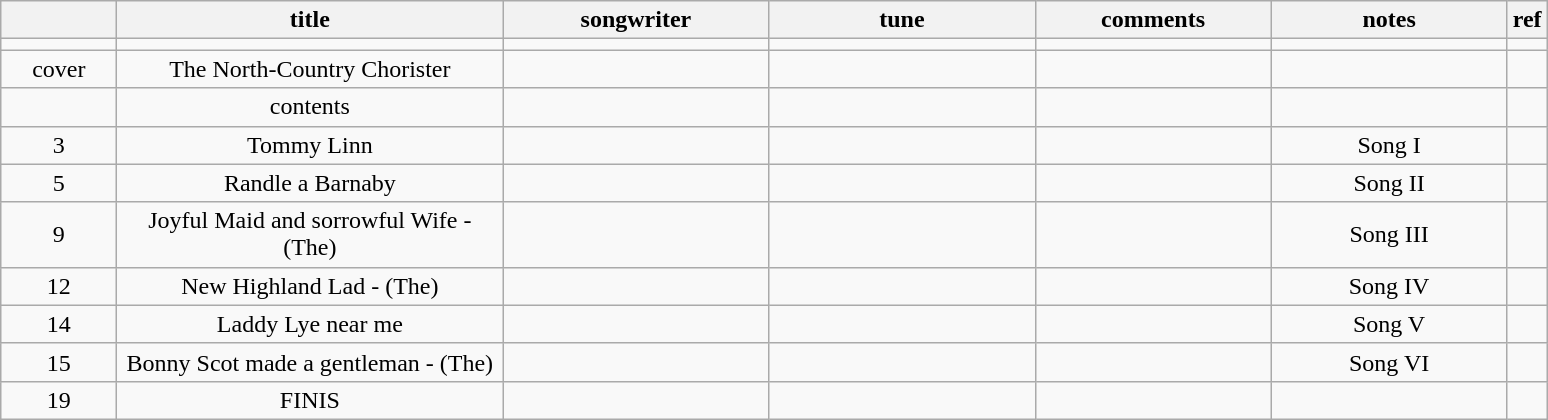<table class="wikitable" style="text-align:center;">
<tr>
<th width=70 abbr="page"></th>
<th width=250 abbr="title of song">title</th>
<th width=170 abbr="author">songwriter</th>
<th width=170 abbr="tune/air">tune</th>
<th width=150abbr="comments">comments</th>
<th width=150abbr="notes">notes</th>
<th width=15 abbr="reference">ref</th>
</tr>
<tr>
<td></td>
<td></td>
<td></td>
<td></td>
<td></td>
<td></td>
</tr>
<tr>
<td>cover</td>
<td>The North-Country Chorister</td>
<td></td>
<td></td>
<td></td>
<td></td>
<td></td>
</tr>
<tr>
<td></td>
<td>contents</td>
<td></td>
<td></td>
<td></td>
<td></td>
<td></td>
</tr>
<tr>
<td>3</td>
<td>Tommy Linn</td>
<td></td>
<td></td>
<td></td>
<td>Song I</td>
<td></td>
</tr>
<tr>
<td>5</td>
<td>Randle a Barnaby</td>
<td></td>
<td></td>
<td></td>
<td>Song II</td>
<td></td>
</tr>
<tr>
<td>9</td>
<td>Joyful Maid and sorrowful Wife - (The)</td>
<td></td>
<td></td>
<td></td>
<td>Song III</td>
<td></td>
</tr>
<tr>
<td>12</td>
<td>New Highland Lad - (The)</td>
<td></td>
<td></td>
<td></td>
<td>Song IV</td>
<td></td>
</tr>
<tr>
<td>14</td>
<td>Laddy Lye near me</td>
<td></td>
<td></td>
<td></td>
<td>Song V</td>
<td></td>
</tr>
<tr>
<td>15</td>
<td>Bonny Scot made a gentleman - (The)</td>
<td></td>
<td></td>
<td></td>
<td>Song VI</td>
<td></td>
</tr>
<tr>
<td>19</td>
<td>FINIS</td>
<td></td>
<td></td>
<td></td>
<td></td>
<td></td>
</tr>
</table>
